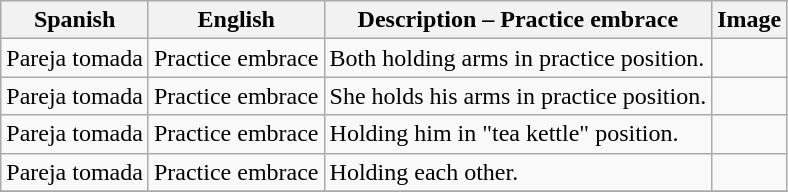<table class="wikitable sortable">
<tr>
<th>Spanish</th>
<th>English</th>
<th>Description – Practice embrace</th>
<th class="unsortable">Image</th>
</tr>
<tr>
<td>Pareja tomada</td>
<td>Practice embrace</td>
<td>Both holding arms in practice position.</td>
<td></td>
</tr>
<tr>
<td>Pareja tomada</td>
<td>Practice embrace</td>
<td>She holds his arms in practice position.</td>
<td></td>
</tr>
<tr>
<td>Pareja tomada</td>
<td>Practice embrace</td>
<td>Holding him in "tea kettle" position.</td>
<td></td>
</tr>
<tr>
<td>Pareja tomada</td>
<td>Practice embrace</td>
<td>Holding each other.</td>
<td></td>
</tr>
<tr>
</tr>
</table>
